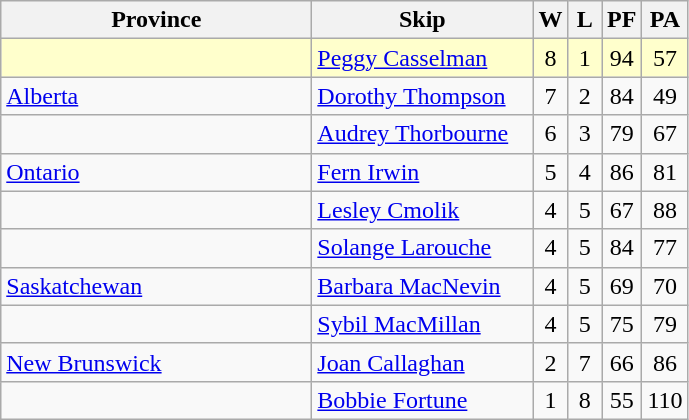<table class="wikitable" style="text-align: center;">
<tr>
<th bgcolor="#efefef" width="200">Province</th>
<th bgcolor="#efefef" width="140">Skip</th>
<th bgcolor="#efefef" width="15">W</th>
<th bgcolor="#efefef" width="15">L</th>
<th bgcolor="#efefef" width="15">PF</th>
<th bgcolor="#efefef" width="15">PA</th>
</tr>
<tr bgcolor=#ffffcc>
<td style="text-align: left;"></td>
<td style="text-align: left;"><a href='#'>Peggy Casselman</a></td>
<td>8</td>
<td>1</td>
<td>94</td>
<td>57</td>
</tr>
<tr>
<td style="text-align: left;"><a href='#'>Alberta</a></td>
<td style="text-align: left;"><a href='#'>Dorothy Thompson</a></td>
<td>7</td>
<td>2</td>
<td>84</td>
<td>49</td>
</tr>
<tr>
<td style="text-align: left;"></td>
<td style="text-align: left;"><a href='#'>Audrey Thorbourne</a></td>
<td>6</td>
<td>3</td>
<td>79</td>
<td>67</td>
</tr>
<tr>
<td style="text-align: left;"><a href='#'>Ontario</a></td>
<td style="text-align: left;"><a href='#'>Fern Irwin</a></td>
<td>5</td>
<td>4</td>
<td>86</td>
<td>81</td>
</tr>
<tr>
<td style="text-align: left;"></td>
<td style="text-align: left;"><a href='#'>Lesley Cmolik</a></td>
<td>4</td>
<td>5</td>
<td>67</td>
<td>88</td>
</tr>
<tr>
<td style="text-align: left;"></td>
<td style="text-align: left;"><a href='#'>Solange Larouche</a></td>
<td>4</td>
<td>5</td>
<td>84</td>
<td>77</td>
</tr>
<tr>
<td style="text-align: left;"><a href='#'>Saskatchewan</a></td>
<td style="text-align: left;"><a href='#'>Barbara MacNevin</a></td>
<td>4</td>
<td>5</td>
<td>69</td>
<td>70</td>
</tr>
<tr>
<td style="text-align: left;"></td>
<td style="text-align: left;"><a href='#'>Sybil MacMillan</a></td>
<td>4</td>
<td>5</td>
<td>75</td>
<td>79</td>
</tr>
<tr>
<td style="text-align: left;"><a href='#'>New Brunswick</a></td>
<td style="text-align: left;"><a href='#'>Joan Callaghan</a></td>
<td>2</td>
<td>7</td>
<td>66</td>
<td>86</td>
</tr>
<tr>
<td style="text-align: left;"></td>
<td style="text-align: left;"><a href='#'>Bobbie Fortune</a></td>
<td>1</td>
<td>8</td>
<td>55</td>
<td>110</td>
</tr>
</table>
